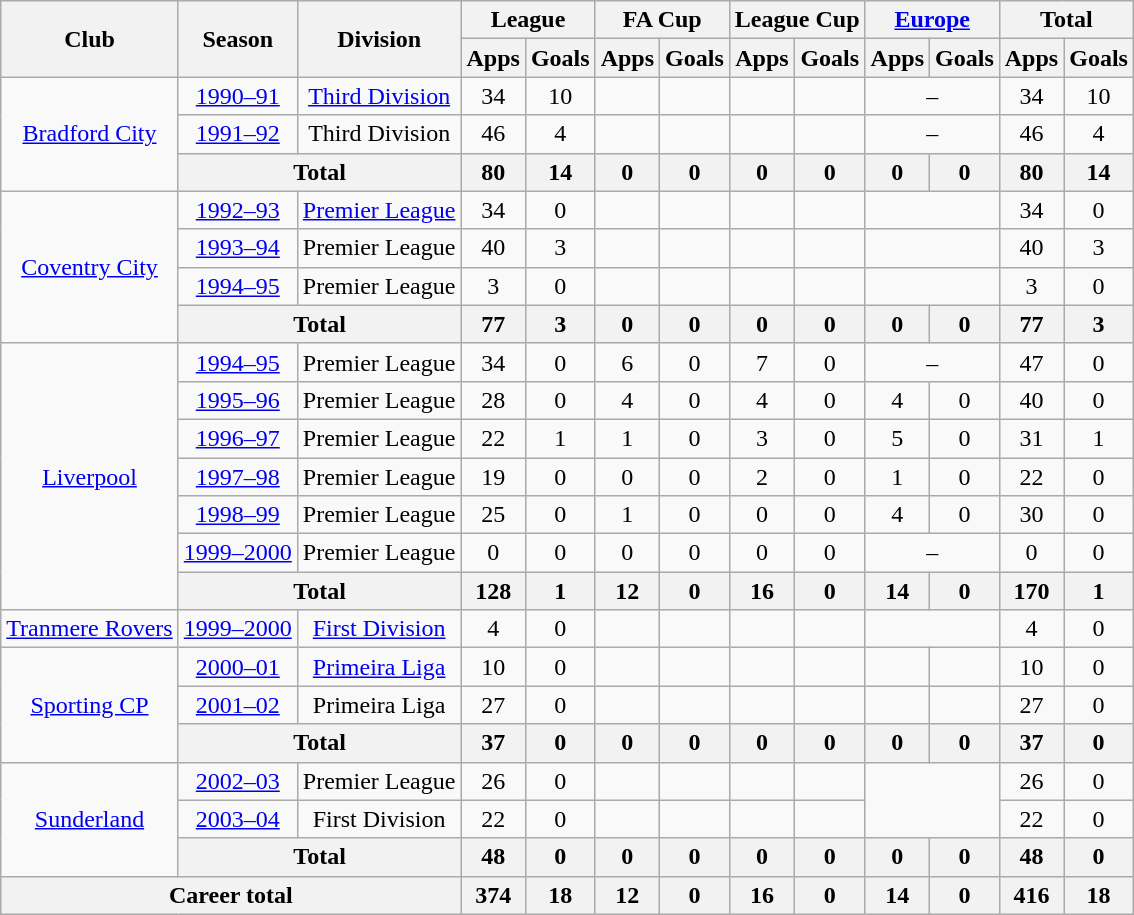<table class="wikitable" style="text-align:center">
<tr>
<th rowspan="2">Club</th>
<th rowspan="2">Season</th>
<th rowspan="2">Division</th>
<th colspan="2">League</th>
<th colspan="2">FA Cup</th>
<th colspan="2">League Cup</th>
<th colspan="2"><a href='#'>Europe</a></th>
<th colspan="2">Total</th>
</tr>
<tr>
<th>Apps</th>
<th>Goals</th>
<th>Apps</th>
<th>Goals</th>
<th>Apps</th>
<th>Goals</th>
<th>Apps</th>
<th>Goals</th>
<th>Apps</th>
<th>Goals</th>
</tr>
<tr>
<td rowspan="3"><a href='#'>Bradford City</a></td>
<td><a href='#'>1990–91</a></td>
<td><a href='#'>Third Division</a></td>
<td>34</td>
<td>10</td>
<td></td>
<td></td>
<td></td>
<td></td>
<td colspan="2">–</td>
<td>34</td>
<td>10</td>
</tr>
<tr>
<td><a href='#'>1991–92</a></td>
<td>Third Division</td>
<td>46</td>
<td>4</td>
<td></td>
<td></td>
<td></td>
<td></td>
<td colspan="2">–</td>
<td>46</td>
<td>4</td>
</tr>
<tr>
<th colspan="2">Total</th>
<th>80</th>
<th>14</th>
<th>0</th>
<th>0</th>
<th>0</th>
<th>0</th>
<th>0</th>
<th>0</th>
<th>80</th>
<th>14</th>
</tr>
<tr>
<td rowspan="4"><a href='#'>Coventry City</a></td>
<td><a href='#'>1992–93</a></td>
<td><a href='#'>Premier League</a></td>
<td>34</td>
<td>0</td>
<td></td>
<td></td>
<td></td>
<td></td>
<td colspan="2"></td>
<td>34</td>
<td>0</td>
</tr>
<tr>
<td><a href='#'>1993–94</a></td>
<td>Premier League</td>
<td>40</td>
<td>3</td>
<td></td>
<td></td>
<td></td>
<td></td>
<td colspan="2"></td>
<td>40</td>
<td>3</td>
</tr>
<tr>
<td><a href='#'>1994–95</a></td>
<td>Premier League</td>
<td>3</td>
<td>0</td>
<td></td>
<td></td>
<td></td>
<td></td>
<td colspan="2"></td>
<td>3</td>
<td>0</td>
</tr>
<tr>
<th colspan="2">Total</th>
<th>77</th>
<th>3</th>
<th>0</th>
<th>0</th>
<th>0</th>
<th>0</th>
<th>0</th>
<th>0</th>
<th>77</th>
<th>3</th>
</tr>
<tr>
<td rowspan="7"><a href='#'>Liverpool</a></td>
<td><a href='#'>1994–95</a></td>
<td>Premier League</td>
<td>34</td>
<td>0</td>
<td>6</td>
<td>0</td>
<td>7</td>
<td>0</td>
<td colspan="2">–</td>
<td>47</td>
<td>0</td>
</tr>
<tr>
<td><a href='#'>1995–96</a></td>
<td>Premier League</td>
<td>28</td>
<td>0</td>
<td>4</td>
<td>0</td>
<td>4</td>
<td>0</td>
<td>4</td>
<td>0</td>
<td>40</td>
<td>0</td>
</tr>
<tr>
<td><a href='#'>1996–97</a></td>
<td>Premier League</td>
<td>22</td>
<td>1</td>
<td>1</td>
<td>0</td>
<td>3</td>
<td>0</td>
<td>5</td>
<td>0</td>
<td>31</td>
<td>1</td>
</tr>
<tr>
<td><a href='#'>1997–98</a></td>
<td>Premier League</td>
<td>19</td>
<td>0</td>
<td>0</td>
<td>0</td>
<td>2</td>
<td>0</td>
<td>1</td>
<td>0</td>
<td>22</td>
<td>0</td>
</tr>
<tr>
<td><a href='#'>1998–99</a></td>
<td>Premier League</td>
<td>25</td>
<td>0</td>
<td>1</td>
<td>0</td>
<td>0</td>
<td>0</td>
<td>4</td>
<td>0</td>
<td>30</td>
<td>0</td>
</tr>
<tr>
<td><a href='#'>1999–2000</a></td>
<td>Premier League</td>
<td>0</td>
<td>0</td>
<td>0</td>
<td>0</td>
<td>0</td>
<td>0</td>
<td colspan="2">–</td>
<td>0</td>
<td>0</td>
</tr>
<tr>
<th colspan="2">Total</th>
<th>128</th>
<th>1</th>
<th>12</th>
<th>0</th>
<th>16</th>
<th>0</th>
<th>14</th>
<th>0</th>
<th>170</th>
<th>1</th>
</tr>
<tr>
<td><a href='#'>Tranmere Rovers</a></td>
<td><a href='#'>1999–2000</a></td>
<td><a href='#'>First Division</a></td>
<td>4</td>
<td>0</td>
<td></td>
<td></td>
<td></td>
<td></td>
<td colspan="2"></td>
<td>4</td>
<td>0</td>
</tr>
<tr>
<td rowspan="3"><a href='#'>Sporting CP</a></td>
<td><a href='#'>2000–01</a></td>
<td><a href='#'>Primeira Liga</a></td>
<td>10</td>
<td>0</td>
<td></td>
<td></td>
<td></td>
<td></td>
<td></td>
<td></td>
<td>10</td>
<td>0</td>
</tr>
<tr>
<td><a href='#'>2001–02</a></td>
<td>Primeira Liga</td>
<td>27</td>
<td>0</td>
<td></td>
<td></td>
<td></td>
<td></td>
<td></td>
<td></td>
<td>27</td>
<td>0</td>
</tr>
<tr>
<th colspan="2">Total</th>
<th>37</th>
<th>0</th>
<th>0</th>
<th>0</th>
<th>0</th>
<th>0</th>
<th>0</th>
<th>0</th>
<th>37</th>
<th>0</th>
</tr>
<tr>
<td rowspan="3"><a href='#'>Sunderland</a></td>
<td><a href='#'>2002–03</a></td>
<td>Premier League</td>
<td>26</td>
<td>0</td>
<td></td>
<td></td>
<td></td>
<td></td>
<td colspan=2 rowspan="2"></td>
<td>26</td>
<td>0</td>
</tr>
<tr>
<td><a href='#'>2003–04</a></td>
<td>First Division</td>
<td>22</td>
<td>0</td>
<td></td>
<td></td>
<td></td>
<td></td>
<td>22</td>
<td>0</td>
</tr>
<tr>
<th colspan="2">Total</th>
<th>48</th>
<th>0</th>
<th>0</th>
<th>0</th>
<th>0</th>
<th>0</th>
<th>0</th>
<th>0</th>
<th>48</th>
<th>0</th>
</tr>
<tr>
<th colspan="3">Career total</th>
<th>374</th>
<th>18</th>
<th>12</th>
<th>0</th>
<th>16</th>
<th>0</th>
<th>14</th>
<th>0</th>
<th>416</th>
<th>18</th>
</tr>
</table>
